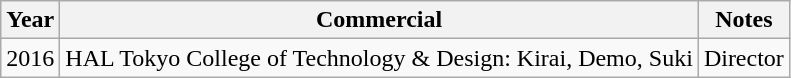<table class="wikitable">
<tr>
<th>Year</th>
<th>Commercial</th>
<th>Notes</th>
</tr>
<tr>
<td>2016</td>
<td>HAL Tokyo College of Technology & Design: Kirai, Demo, Suki</td>
<td>Director</td>
</tr>
</table>
